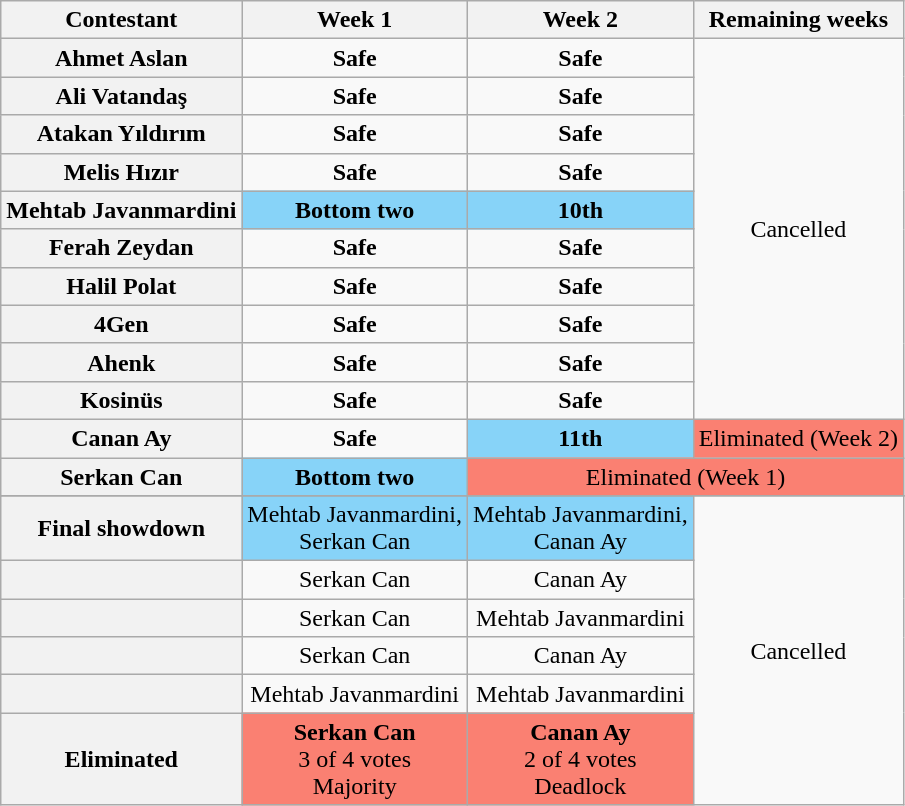<table class="wikitable" style="text-align:center;">
<tr>
<th scope="col">Contestant</th>
<th scope="col">Week 1</th>
<th scope="col">Week 2</th>
<th scope="col">Remaining weeks</th>
</tr>
<tr>
<th scope="row">Ahmet Aslan</th>
<td><strong>Safe</strong></td>
<td><strong>Safe</strong></td>
<td rowspan="10">Cancelled</td>
</tr>
<tr>
<th scope="row">Ali Vatandaş</th>
<td><strong>Safe</strong></td>
<td><strong>Safe</strong></td>
</tr>
<tr>
<th scope="row">Atakan Yıldırım</th>
<td><strong>Safe</strong></td>
<td><strong>Safe</strong></td>
</tr>
<tr>
<th scope="row">Melis Hızır</th>
<td><strong>Safe</strong></td>
<td><strong>Safe</strong></td>
</tr>
<tr>
<th scope="row">Mehtab Javanmardini</th>
<td style="background:#87D3F8;color:black;"><strong>Bottom two</strong></td>
<td style="background:#87D3F8;color:black;"><strong>10th</strong></td>
</tr>
<tr>
<th scope="row">Ferah Zeydan</th>
<td><strong>Safe</strong></td>
<td><strong>Safe</strong></td>
</tr>
<tr>
<th scope="row">Halil Polat</th>
<td><strong>Safe</strong></td>
<td><strong>Safe</strong></td>
</tr>
<tr>
<th scope="row">4Gen</th>
<td><strong>Safe</strong></td>
<td><strong>Safe</strong></td>
</tr>
<tr>
<th scope="row">Ahenk</th>
<td><strong>Safe</strong></td>
<td><strong>Safe</strong></td>
</tr>
<tr>
<th scope="row">Kosinüs</th>
<td><strong>Safe</strong></td>
<td><strong>Safe</strong></td>
</tr>
<tr>
<th scope="row">Canan Ay</th>
<td><strong>Safe</strong></td>
<td style="background:#87D3F8;color:black;"><strong>11th</strong></td>
<td colspan="1" style="background:salmon;color:black;">Eliminated (Week 2)</td>
</tr>
<tr>
<th scope="row">Serkan Can</th>
<td style="background:#87D3F8;color:black;"><strong>Bottom two</strong></td>
<td colspan="2" style="background:salmon;color:black;">Eliminated (Week 1)</td>
</tr>
<tr>
</tr>
<tr>
<th scope="row">Final showdown</th>
<td style="background:#87D3F8;color:black;">Mehtab Javanmardini,<br>Serkan Can</td>
<td style="background:#87D3F8;color:black;">Mehtab Javanmardini,<br>Canan Ay</td>
<td rowspan="8">Cancelled</td>
</tr>
<tr>
<th scope="row"></th>
<td>Serkan Can</td>
<td>Canan Ay</td>
</tr>
<tr>
<th scope="row"></th>
<td>Serkan Can</td>
<td>Mehtab Javanmardini</td>
</tr>
<tr>
<th scope="row"></th>
<td>Serkan Can</td>
<td>Canan Ay</td>
</tr>
<tr>
<th scope="row"></th>
<td>Mehtab Javanmardini</td>
<td>Mehtab Javanmardini</td>
</tr>
<tr>
<th rowspan="3" scope="row">Eliminated</th>
<td rowspan="3" style="background:salmon;"><strong>Serkan Can</strong><br>3 of 4 votes<br>Majority</td>
<td rowspan="3" style="background:salmon;"><strong>Canan Ay</strong><br>2 of 4 votes<br>Deadlock</td>
</tr>
</table>
